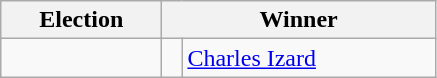<table class=wikitable>
<tr>
<th width=100>Election</th>
<th width=175 colspan=2>Winner</th>
</tr>
<tr>
<td></td>
<td></td>
<td><a href='#'>Charles Izard</a></td>
</tr>
</table>
